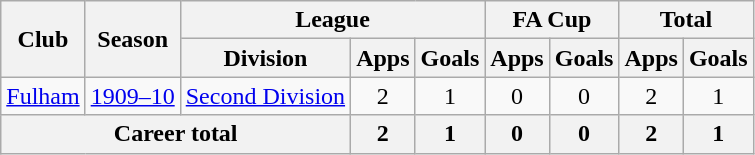<table class="wikitable" style="text-align: center;">
<tr>
<th rowspan="2">Club</th>
<th rowspan="2">Season</th>
<th colspan="3">League</th>
<th colspan="2">FA Cup</th>
<th colspan="2">Total</th>
</tr>
<tr>
<th>Division</th>
<th>Apps</th>
<th>Goals</th>
<th>Apps</th>
<th>Goals</th>
<th>Apps</th>
<th>Goals</th>
</tr>
<tr>
<td><a href='#'>Fulham</a></td>
<td><a href='#'>1909–10</a></td>
<td><a href='#'>Second Division</a></td>
<td>2</td>
<td>1</td>
<td>0</td>
<td>0</td>
<td>2</td>
<td>1</td>
</tr>
<tr>
<th colspan="3">Career total</th>
<th>2</th>
<th>1</th>
<th>0</th>
<th>0</th>
<th>2</th>
<th>1</th>
</tr>
</table>
